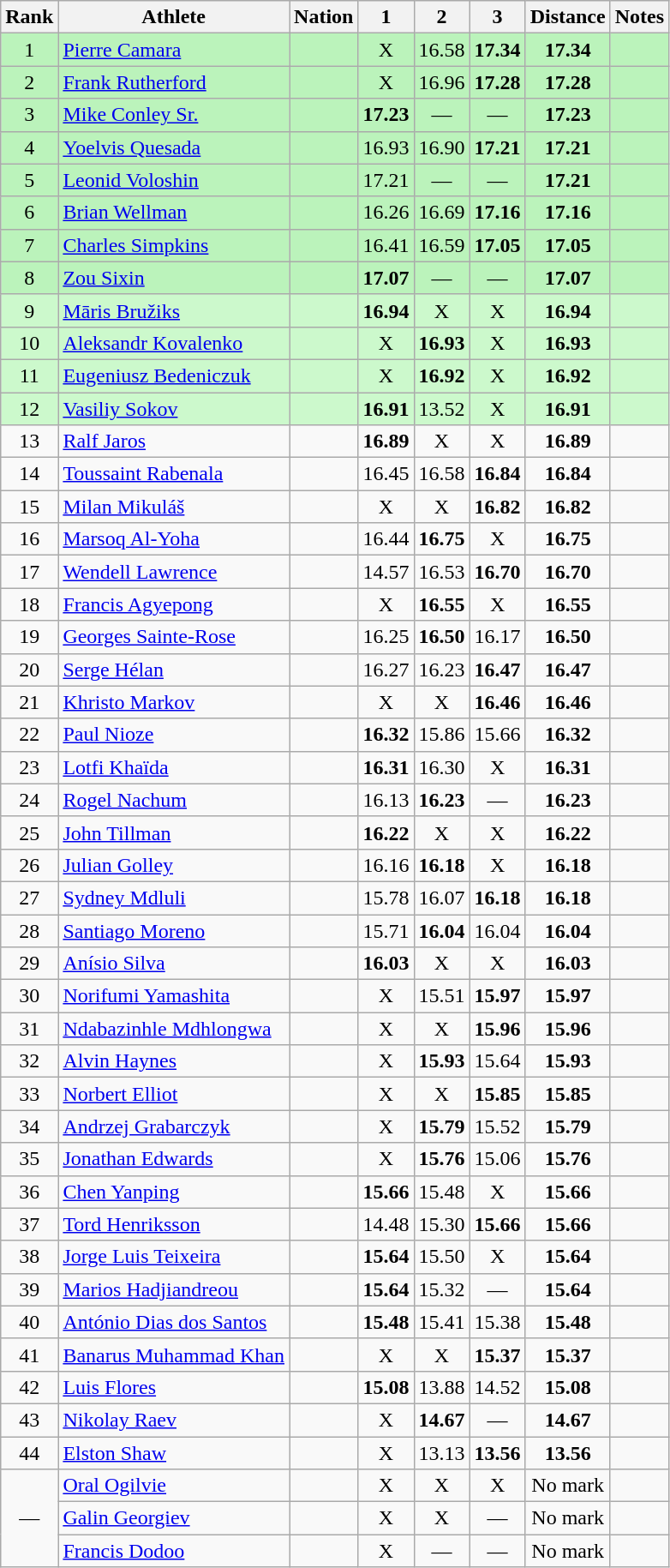<table class="wikitable sortable" style="text-align:center;">
<tr>
<th>Rank</th>
<th>Athlete</th>
<th>Nation</th>
<th>1</th>
<th>2</th>
<th>3</th>
<th>Distance</th>
<th>Notes</th>
</tr>
<tr bgcolor=#bbf3bb>
<td>1</td>
<td align=left><a href='#'>Pierre Camara</a></td>
<td align=left></td>
<td data-sort-value=1.00>X</td>
<td>16.58</td>
<td><strong>17.34</strong></td>
<td><strong>17.34</strong></td>
<td></td>
</tr>
<tr style="background:#bbf3bb;">
<td>2</td>
<td align=left><a href='#'>Frank Rutherford</a></td>
<td align=left></td>
<td data-sort-value=1.00>X</td>
<td>16.96</td>
<td><strong>17.28</strong></td>
<td><strong>17.28</strong></td>
<td></td>
</tr>
<tr style="background:#bbf3bb;">
<td>3</td>
<td align=left><a href='#'>Mike Conley Sr.</a></td>
<td align=left></td>
<td><strong>17.23</strong></td>
<td data-sort-value=1.00>—</td>
<td data-sort-value=1.00>—</td>
<td><strong>17.23</strong></td>
<td></td>
</tr>
<tr style="background:#bbf3bb;">
<td>4</td>
<td align=left><a href='#'>Yoelvis Quesada</a></td>
<td align=left></td>
<td>16.93</td>
<td>16.90</td>
<td><strong>17.21</strong></td>
<td><strong>17.21</strong></td>
<td></td>
</tr>
<tr style="background:#bbf3bb;">
<td>5</td>
<td align=left><a href='#'>Leonid Voloshin</a></td>
<td align=left></td>
<td>17.21</td>
<td data-sort-value=1.00>—</td>
<td data-sort-value=1.00>—</td>
<td><strong>17.21</strong></td>
<td></td>
</tr>
<tr bgcolor=#bbf3bb>
<td>6</td>
<td align=left><a href='#'>Brian Wellman</a></td>
<td align=left></td>
<td>16.26</td>
<td>16.69</td>
<td><strong>17.16</strong></td>
<td><strong>17.16</strong></td>
<td></td>
</tr>
<tr style="background:#bbf3bb;">
<td>7</td>
<td align=left><a href='#'>Charles Simpkins</a></td>
<td align=left></td>
<td>16.41</td>
<td>16.59</td>
<td><strong>17.05</strong></td>
<td><strong>17.05</strong></td>
<td></td>
</tr>
<tr bgcolor=#bbf3bb>
<td>8</td>
<td align=left><a href='#'>Zou Sixin</a></td>
<td align=left></td>
<td><strong>17.07</strong></td>
<td data-sort-value=1.00>—</td>
<td data-sort-value=1.00>—</td>
<td><strong>17.07</strong></td>
<td></td>
</tr>
<tr bgcolor=#ccf9cc>
<td>9</td>
<td align=left><a href='#'>Māris Bružiks</a></td>
<td align=left></td>
<td><strong>16.94</strong></td>
<td data-sort-value=1.00>X</td>
<td data-sort-value=1.00>X</td>
<td><strong>16.94</strong></td>
<td></td>
</tr>
<tr bgcolor=#ccf9cc>
<td>10</td>
<td align=left><a href='#'>Aleksandr Kovalenko</a></td>
<td align=left></td>
<td data-sort-value=1.00>X</td>
<td><strong>16.93</strong></td>
<td data-sort-value=1.00>X</td>
<td><strong>16.93</strong></td>
<td></td>
</tr>
<tr bgcolor=#ccf9cc>
<td>11</td>
<td align=left><a href='#'>Eugeniusz Bedeniczuk</a></td>
<td align=left></td>
<td data-sort-value=1.00>X</td>
<td><strong>16.92</strong></td>
<td data-sort-value=1.00>X</td>
<td><strong>16.92</strong></td>
<td></td>
</tr>
<tr bgcolor=#ccf9cc>
<td>12</td>
<td align=left><a href='#'>Vasiliy Sokov</a></td>
<td align=left></td>
<td><strong>16.91</strong></td>
<td>13.52</td>
<td data-sort-value=1.00>X</td>
<td><strong>16.91</strong></td>
<td></td>
</tr>
<tr>
<td>13</td>
<td align=left><a href='#'>Ralf Jaros</a></td>
<td align=left></td>
<td><strong>16.89</strong></td>
<td data-sort-value=1.00>X</td>
<td data-sort-value=1.00>X</td>
<td><strong>16.89</strong></td>
<td></td>
</tr>
<tr>
<td>14</td>
<td align=left><a href='#'>Toussaint Rabenala</a></td>
<td align=left></td>
<td>16.45</td>
<td>16.58</td>
<td><strong>16.84</strong></td>
<td><strong>16.84</strong></td>
<td></td>
</tr>
<tr>
<td>15</td>
<td align=left><a href='#'>Milan Mikuláš</a></td>
<td align=left></td>
<td data-sort-value=1.00>X</td>
<td data-sort-value=1.00>X</td>
<td><strong>16.82</strong></td>
<td><strong>16.82</strong></td>
<td></td>
</tr>
<tr>
<td>16</td>
<td align=left><a href='#'>Marsoq Al-Yoha</a></td>
<td align=left></td>
<td>16.44</td>
<td><strong>16.75</strong></td>
<td data-sort-value=1.00>X</td>
<td><strong>16.75</strong></td>
<td></td>
</tr>
<tr>
<td>17</td>
<td align=left><a href='#'>Wendell Lawrence</a></td>
<td align=left></td>
<td>14.57</td>
<td>16.53</td>
<td><strong>16.70</strong></td>
<td><strong>16.70</strong></td>
<td></td>
</tr>
<tr>
<td>18</td>
<td align=left><a href='#'>Francis Agyepong</a></td>
<td align=left></td>
<td data-sort-value=1.00>X</td>
<td><strong>16.55</strong></td>
<td data-sort-value=1.00>X</td>
<td><strong>16.55</strong></td>
<td></td>
</tr>
<tr>
<td>19</td>
<td align=left><a href='#'>Georges Sainte-Rose</a></td>
<td align=left></td>
<td>16.25</td>
<td><strong>16.50</strong></td>
<td>16.17</td>
<td><strong>16.50</strong></td>
<td></td>
</tr>
<tr>
<td>20</td>
<td align=left><a href='#'>Serge Hélan</a></td>
<td align=left></td>
<td>16.27</td>
<td>16.23</td>
<td><strong>16.47</strong></td>
<td><strong>16.47</strong></td>
<td></td>
</tr>
<tr>
<td>21</td>
<td align=left><a href='#'>Khristo Markov</a></td>
<td align=left></td>
<td data-sort-value=1.00>X</td>
<td data-sort-value=1.00>X</td>
<td><strong>16.46</strong></td>
<td><strong>16.46</strong></td>
<td></td>
</tr>
<tr>
<td>22</td>
<td align=left><a href='#'>Paul Nioze</a></td>
<td align=left></td>
<td><strong>16.32</strong></td>
<td>15.86</td>
<td>15.66</td>
<td><strong>16.32</strong></td>
<td></td>
</tr>
<tr>
<td>23</td>
<td align=left><a href='#'>Lotfi Khaïda</a></td>
<td align=left></td>
<td><strong>16.31</strong></td>
<td>16.30</td>
<td data-sort-value=1.00>X</td>
<td><strong>16.31</strong></td>
<td></td>
</tr>
<tr>
<td>24</td>
<td align=left><a href='#'>Rogel Nachum</a></td>
<td align=left></td>
<td>16.13</td>
<td><strong>16.23</strong></td>
<td data-sort-value=1.00>—</td>
<td><strong>16.23</strong></td>
<td></td>
</tr>
<tr>
<td>25</td>
<td align=left><a href='#'>John Tillman</a></td>
<td align=left></td>
<td><strong>16.22</strong></td>
<td data-sort-value=1.00>X</td>
<td data-sort-value=1.00>X</td>
<td><strong>16.22</strong></td>
<td></td>
</tr>
<tr>
<td>26</td>
<td align=left><a href='#'>Julian Golley</a></td>
<td align=left></td>
<td>16.16</td>
<td><strong>16.18</strong></td>
<td data-sort-value=1.00>X</td>
<td><strong>16.18</strong></td>
<td></td>
</tr>
<tr>
<td>27</td>
<td align=left><a href='#'>Sydney Mdluli</a></td>
<td align=left></td>
<td>15.78</td>
<td>16.07</td>
<td><strong>16.18</strong></td>
<td><strong>16.18</strong></td>
<td></td>
</tr>
<tr>
<td>28</td>
<td align=left><a href='#'>Santiago Moreno</a></td>
<td align=left></td>
<td>15.71</td>
<td><strong>16.04</strong></td>
<td>16.04</td>
<td><strong>16.04</strong></td>
<td></td>
</tr>
<tr>
<td>29</td>
<td align=left><a href='#'>Anísio Silva</a></td>
<td align=left></td>
<td><strong>16.03</strong></td>
<td data-sort-value=1.00>X</td>
<td data-sort-value=1.00>X</td>
<td><strong>16.03</strong></td>
<td></td>
</tr>
<tr>
<td>30</td>
<td align=left><a href='#'>Norifumi Yamashita</a></td>
<td align=left></td>
<td data-sort-value=1.00>X</td>
<td>15.51</td>
<td><strong>15.97</strong></td>
<td><strong>15.97</strong></td>
<td></td>
</tr>
<tr>
<td>31</td>
<td align=left><a href='#'>Ndabazinhle Mdhlongwa</a></td>
<td align=left></td>
<td data-sort-value=1.00>X</td>
<td data-sort-value=1.00>X</td>
<td><strong>15.96</strong></td>
<td><strong>15.96</strong></td>
<td></td>
</tr>
<tr>
<td>32</td>
<td align=left><a href='#'>Alvin Haynes</a></td>
<td align=left></td>
<td data-sort-value=1.00>X</td>
<td><strong>15.93</strong></td>
<td>15.64</td>
<td><strong>15.93</strong></td>
<td></td>
</tr>
<tr>
<td>33</td>
<td align=left><a href='#'>Norbert Elliot</a></td>
<td align=left></td>
<td data-sort-value=1.00>X</td>
<td data-sort-value=1.00>X</td>
<td><strong>15.85</strong></td>
<td><strong>15.85</strong></td>
<td></td>
</tr>
<tr>
<td>34</td>
<td align=left><a href='#'>Andrzej Grabarczyk</a></td>
<td align=left></td>
<td data-sort-value=1.00>X</td>
<td><strong>15.79</strong></td>
<td>15.52</td>
<td><strong>15.79</strong></td>
<td></td>
</tr>
<tr>
<td>35</td>
<td align=left><a href='#'>Jonathan Edwards</a></td>
<td align=left></td>
<td data-sort-value=1.00>X</td>
<td><strong>15.76</strong></td>
<td>15.06</td>
<td><strong>15.76</strong></td>
<td></td>
</tr>
<tr>
<td>36</td>
<td align=left><a href='#'>Chen Yanping</a></td>
<td align=left></td>
<td><strong>15.66</strong></td>
<td>15.48</td>
<td data-sort-value=1.00>X</td>
<td><strong>15.66</strong></td>
<td></td>
</tr>
<tr>
<td>37</td>
<td align=left><a href='#'>Tord Henriksson</a></td>
<td align=left></td>
<td>14.48</td>
<td>15.30</td>
<td><strong>15.66</strong></td>
<td><strong>15.66</strong></td>
<td></td>
</tr>
<tr>
<td>38</td>
<td align=left><a href='#'>Jorge Luis Teixeira</a></td>
<td align=left></td>
<td><strong>15.64</strong></td>
<td>15.50</td>
<td data-sort-value=1.00>X</td>
<td><strong>15.64</strong></td>
<td></td>
</tr>
<tr>
<td>39</td>
<td align=left><a href='#'>Marios Hadjiandreou</a></td>
<td align=left></td>
<td><strong>15.64</strong></td>
<td>15.32</td>
<td data-sort-value=1.00>—</td>
<td><strong>15.64</strong></td>
<td></td>
</tr>
<tr>
<td>40</td>
<td align=left><a href='#'>António Dias dos Santos</a></td>
<td align=left></td>
<td><strong>15.48</strong></td>
<td>15.41</td>
<td>15.38</td>
<td><strong>15.48</strong></td>
<td></td>
</tr>
<tr>
<td>41</td>
<td align=left><a href='#'>Banarus Muhammad Khan</a></td>
<td align=left></td>
<td data-sort-value=1.00>X</td>
<td data-sort-value=1.00>X</td>
<td><strong>15.37</strong></td>
<td><strong>15.37</strong></td>
<td></td>
</tr>
<tr>
<td>42</td>
<td align=left><a href='#'>Luis Flores</a></td>
<td align=left></td>
<td><strong>15.08</strong></td>
<td>13.88</td>
<td>14.52</td>
<td><strong>15.08</strong></td>
<td></td>
</tr>
<tr>
<td>43</td>
<td align=left><a href='#'>Nikolay Raev</a></td>
<td align=left></td>
<td data-sort-value=1.00>X</td>
<td><strong>14.67</strong></td>
<td data-sort-value=1.00>—</td>
<td><strong>14.67</strong></td>
<td></td>
</tr>
<tr>
<td>44</td>
<td align=left><a href='#'>Elston Shaw</a></td>
<td align=left></td>
<td data-sort-value=1.00>X</td>
<td>13.13</td>
<td><strong>13.56</strong></td>
<td><strong>13.56</strong></td>
<td></td>
</tr>
<tr>
<td rowspan=3 data-sort-value=45>—</td>
<td align=left><a href='#'>Oral Ogilvie</a></td>
<td align=left></td>
<td data-sort-value=1.00>X</td>
<td data-sort-value=1.00>X</td>
<td data-sort-value=1.00>X</td>
<td data-sort-value=1.00>No mark</td>
<td></td>
</tr>
<tr>
<td align=left><a href='#'>Galin Georgiev</a></td>
<td align=left></td>
<td data-sort-value=1.00>X</td>
<td data-sort-value=1.00>X</td>
<td data-sort-value=1.00>—</td>
<td data-sort-value=1.00>No mark</td>
<td></td>
</tr>
<tr>
<td align=left><a href='#'>Francis Dodoo</a></td>
<td align=left></td>
<td data-sort-value=1.00>X</td>
<td data-sort-value=1.00>—</td>
<td data-sort-value=1.00>—</td>
<td data-sort-value=1.00>No mark</td>
<td></td>
</tr>
</table>
